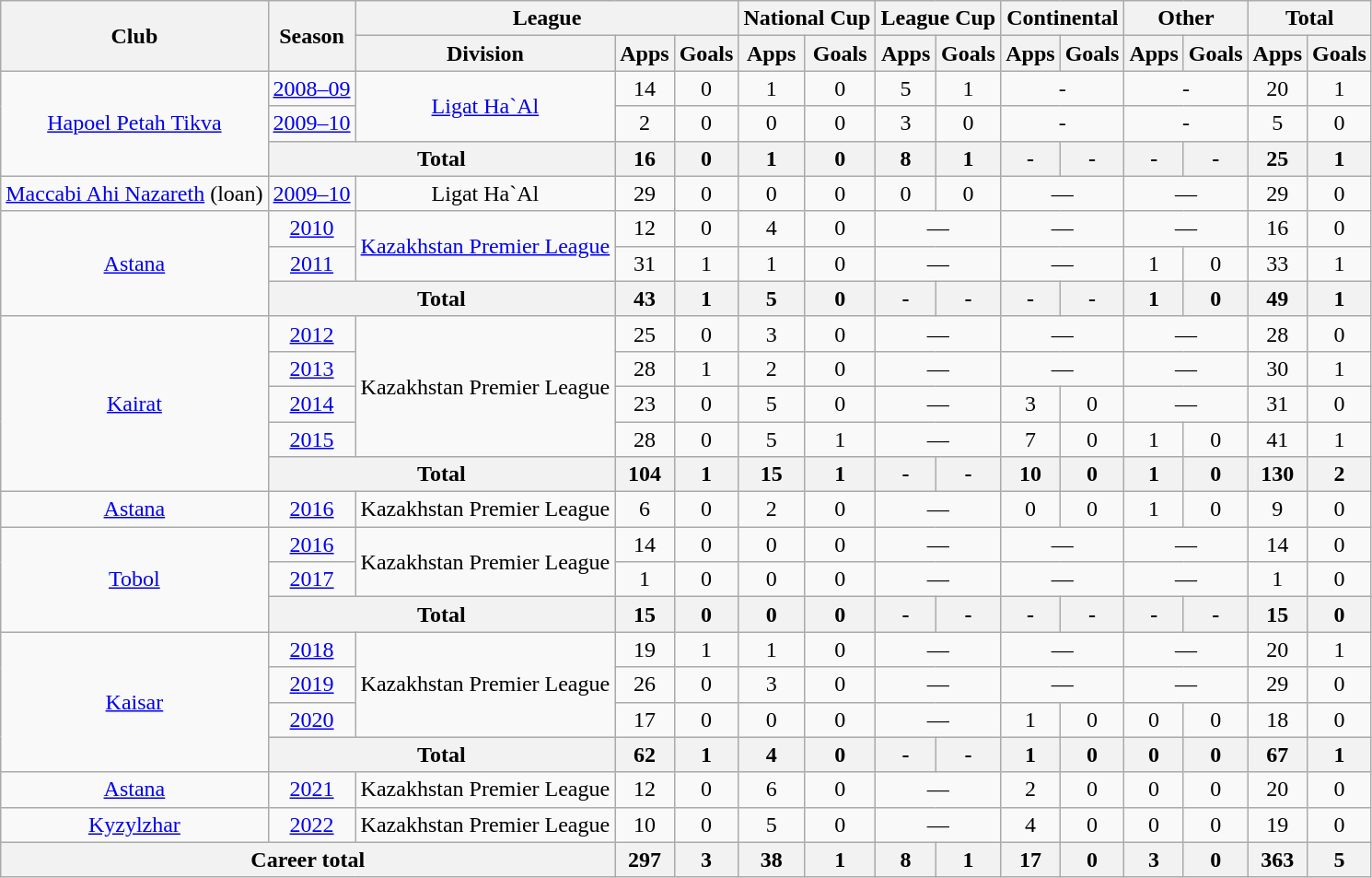<table class="wikitable" style="text-align:center">
<tr>
<th rowspan="2">Club</th>
<th rowspan="2">Season</th>
<th colspan="3">League</th>
<th colspan="2">National Cup</th>
<th colspan="2">League Cup</th>
<th colspan="2">Continental</th>
<th colspan="2">Other</th>
<th colspan="2">Total</th>
</tr>
<tr>
<th>Division</th>
<th>Apps</th>
<th>Goals</th>
<th>Apps</th>
<th>Goals</th>
<th>Apps</th>
<th>Goals</th>
<th>Apps</th>
<th>Goals</th>
<th>Apps</th>
<th>Goals</th>
<th>Apps</th>
<th>Goals</th>
</tr>
<tr>
<td rowspan="3"><a href='#'>Hapoel Petah Tikva</a></td>
<td><a href='#'>2008–09</a></td>
<td rowspan="2"><a href='#'>Ligat Ha`Al</a></td>
<td>14</td>
<td>0</td>
<td>1</td>
<td>0</td>
<td>5</td>
<td>1</td>
<td colspan="2">-</td>
<td colspan="2">-</td>
<td>20</td>
<td>1</td>
</tr>
<tr>
<td><a href='#'>2009–10</a></td>
<td>2</td>
<td>0</td>
<td>0</td>
<td>0</td>
<td>3</td>
<td>0</td>
<td colspan="2">-</td>
<td colspan="2">-</td>
<td>5</td>
<td>0</td>
</tr>
<tr>
<th colspan="2">Total</th>
<th>16</th>
<th>0</th>
<th>1</th>
<th>0</th>
<th>8</th>
<th>1</th>
<th>-</th>
<th>-</th>
<th>-</th>
<th>-</th>
<th>25</th>
<th>1</th>
</tr>
<tr>
<td><a href='#'>Maccabi Ahi Nazareth</a> (loan)</td>
<td><a href='#'>2009–10</a></td>
<td>Ligat Ha`Al</td>
<td>29</td>
<td>0</td>
<td>0</td>
<td>0</td>
<td>0</td>
<td>0</td>
<td colspan="2">—</td>
<td colspan="2">—</td>
<td>29</td>
<td>0</td>
</tr>
<tr>
<td rowspan="3"><a href='#'>Astana</a></td>
<td><a href='#'>2010</a></td>
<td rowspan="2"><a href='#'>Kazakhstan Premier League</a></td>
<td>12</td>
<td>0</td>
<td>4</td>
<td>0</td>
<td colspan="2">—</td>
<td colspan="2">—</td>
<td colspan="2">—</td>
<td>16</td>
<td>0</td>
</tr>
<tr>
<td><a href='#'>2011</a></td>
<td>31</td>
<td>1</td>
<td>1</td>
<td>0</td>
<td colspan="2">—</td>
<td colspan="2">—</td>
<td>1</td>
<td>0</td>
<td>33</td>
<td>1</td>
</tr>
<tr>
<th colspan="2">Total</th>
<th>43</th>
<th>1</th>
<th>5</th>
<th>0</th>
<th>-</th>
<th>-</th>
<th>-</th>
<th>-</th>
<th>1</th>
<th>0</th>
<th>49</th>
<th>1</th>
</tr>
<tr>
<td rowspan="5"><a href='#'>Kairat</a></td>
<td><a href='#'>2012</a></td>
<td rowspan="4">Kazakhstan Premier League</td>
<td>25</td>
<td>0</td>
<td>3</td>
<td>0</td>
<td colspan="2">—</td>
<td colspan="2">—</td>
<td colspan="2">—</td>
<td>28</td>
<td>0</td>
</tr>
<tr>
<td><a href='#'>2013</a></td>
<td>28</td>
<td>1</td>
<td>2</td>
<td>0</td>
<td colspan="2">—</td>
<td colspan="2">—</td>
<td colspan="2">—</td>
<td>30</td>
<td>1</td>
</tr>
<tr>
<td><a href='#'>2014</a></td>
<td>23</td>
<td>0</td>
<td>5</td>
<td>0</td>
<td colspan="2">—</td>
<td>3</td>
<td>0</td>
<td colspan="2">—</td>
<td>31</td>
<td>0</td>
</tr>
<tr>
<td><a href='#'>2015</a></td>
<td>28</td>
<td>0</td>
<td>5</td>
<td>1</td>
<td colspan="2">—</td>
<td>7</td>
<td>0</td>
<td>1</td>
<td>0</td>
<td>41</td>
<td>1</td>
</tr>
<tr>
<th colspan="2">Total</th>
<th>104</th>
<th>1</th>
<th>15</th>
<th>1</th>
<th>-</th>
<th>-</th>
<th>10</th>
<th>0</th>
<th>1</th>
<th>0</th>
<th>130</th>
<th>2</th>
</tr>
<tr>
<td><a href='#'>Astana</a></td>
<td><a href='#'>2016</a></td>
<td>Kazakhstan Premier League</td>
<td>6</td>
<td>0</td>
<td>2</td>
<td>0</td>
<td colspan="2">—</td>
<td>0</td>
<td>0</td>
<td>1</td>
<td>0</td>
<td>9</td>
<td>0</td>
</tr>
<tr>
<td rowspan="3"><a href='#'>Tobol</a></td>
<td><a href='#'>2016</a></td>
<td rowspan="2">Kazakhstan Premier League</td>
<td>14</td>
<td>0</td>
<td>0</td>
<td>0</td>
<td colspan="2">—</td>
<td colspan="2">—</td>
<td colspan="2">—</td>
<td>14</td>
<td>0</td>
</tr>
<tr>
<td><a href='#'>2017</a></td>
<td>1</td>
<td>0</td>
<td>0</td>
<td>0</td>
<td colspan="2">—</td>
<td colspan="2">—</td>
<td colspan="2">—</td>
<td>1</td>
<td>0</td>
</tr>
<tr>
<th colspan="2">Total</th>
<th>15</th>
<th>0</th>
<th>0</th>
<th>0</th>
<th>-</th>
<th>-</th>
<th>-</th>
<th>-</th>
<th>-</th>
<th>-</th>
<th>15</th>
<th>0</th>
</tr>
<tr>
<td rowspan="4"><a href='#'>Kaisar</a></td>
<td><a href='#'>2018</a></td>
<td rowspan="3">Kazakhstan Premier League</td>
<td>19</td>
<td>1</td>
<td>1</td>
<td>0</td>
<td colspan="2">—</td>
<td colspan="2">—</td>
<td colspan="2">—</td>
<td>20</td>
<td>1</td>
</tr>
<tr>
<td><a href='#'>2019</a></td>
<td>26</td>
<td>0</td>
<td>3</td>
<td>0</td>
<td colspan="2">—</td>
<td colspan="2">—</td>
<td colspan="2">—</td>
<td>29</td>
<td>0</td>
</tr>
<tr>
<td><a href='#'>2020</a></td>
<td>17</td>
<td>0</td>
<td>0</td>
<td>0</td>
<td colspan="2">—</td>
<td>1</td>
<td>0</td>
<td>0</td>
<td>0</td>
<td>18</td>
<td>0</td>
</tr>
<tr>
<th colspan="2">Total</th>
<th>62</th>
<th>1</th>
<th>4</th>
<th>0</th>
<th>-</th>
<th>-</th>
<th>1</th>
<th>0</th>
<th>0</th>
<th>0</th>
<th>67</th>
<th>1</th>
</tr>
<tr>
<td><a href='#'>Astana</a></td>
<td><a href='#'>2021</a></td>
<td>Kazakhstan Premier League</td>
<td>12</td>
<td>0</td>
<td>6</td>
<td>0</td>
<td colspan="2">—</td>
<td>2</td>
<td>0</td>
<td>0</td>
<td>0</td>
<td>20</td>
<td>0</td>
</tr>
<tr>
<td><a href='#'>Kyzylzhar</a></td>
<td><a href='#'>2022</a></td>
<td>Kazakhstan Premier League</td>
<td>10</td>
<td>0</td>
<td>5</td>
<td>0</td>
<td colspan="2">—</td>
<td>4</td>
<td>0</td>
<td>0</td>
<td>0</td>
<td>19</td>
<td>0</td>
</tr>
<tr>
<th colspan="3">Career total</th>
<th>297</th>
<th>3</th>
<th>38</th>
<th>1</th>
<th>8</th>
<th>1</th>
<th>17</th>
<th>0</th>
<th>3</th>
<th>0</th>
<th>363</th>
<th>5</th>
</tr>
</table>
